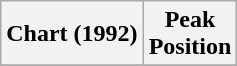<table class="wikitable sortable plainrowheaders" style="text-align:center">
<tr>
<th>Chart (1992)</th>
<th>Peak <br> Position</th>
</tr>
<tr>
</tr>
</table>
